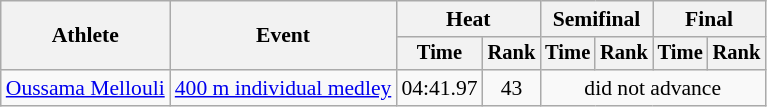<table class=wikitable style="font-size:90%">
<tr>
<th rowspan="2">Athlete</th>
<th rowspan="2">Event</th>
<th colspan="2">Heat</th>
<th colspan="2">Semifinal</th>
<th colspan="2">Final</th>
</tr>
<tr style="font-size:95%">
<th>Time</th>
<th>Rank</th>
<th>Time</th>
<th>Rank</th>
<th>Time</th>
<th>Rank</th>
</tr>
<tr align=center>
<td align=left><a href='#'>Oussama Mellouli</a></td>
<td align=left><a href='#'>400 m individual medley</a></td>
<td>04:41.97</td>
<td>43</td>
<td colspan=4>did not advance</td>
</tr>
</table>
